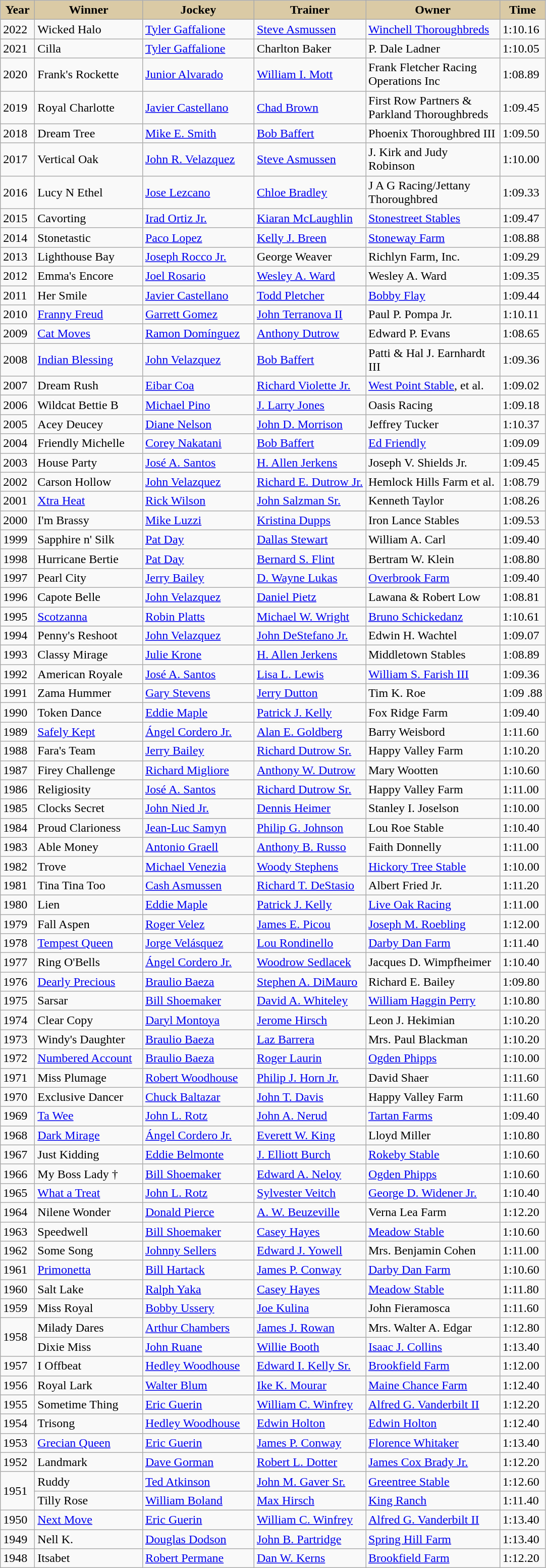<table class="wikitable sortable">
<tr>
<th style="background-color:#DACAA5; width:38px">Year<br></th>
<th style="background-color:#DACAA5; width:135px">Winner<br></th>
<th style="background-color:#DACAA5; width:140px">Jockey<br></th>
<th style="background-color:#DACAA5; width:140px">Trainer<br></th>
<th style="background-color:#DACAA5; width:170px">Owner<br></th>
<th style="background-color:#DACAA5">Time</th>
</tr>
<tr>
<td>2022</td>
<td>Wicked Halo</td>
<td><a href='#'>Tyler Gaffalione</a></td>
<td><a href='#'>Steve Asmussen</a></td>
<td><a href='#'>Winchell Thoroughbreds</a></td>
<td>1:10.16</td>
</tr>
<tr>
<td>2021</td>
<td>Cilla</td>
<td><a href='#'>Tyler Gaffalione</a></td>
<td>Charlton Baker</td>
<td>P. Dale Ladner</td>
<td>1:10.05</td>
</tr>
<tr>
<td>2020</td>
<td>Frank's Rockette</td>
<td><a href='#'>Junior Alvarado</a></td>
<td><a href='#'>William I. Mott</a></td>
<td>Frank Fletcher Racing Operations Inc</td>
<td>1:08.89</td>
</tr>
<tr>
<td>2019</td>
<td>Royal Charlotte</td>
<td><a href='#'>Javier Castellano</a></td>
<td><a href='#'>Chad Brown</a></td>
<td>First Row Partners & Parkland Thoroughbreds</td>
<td>1:09.45</td>
</tr>
<tr>
<td>2018</td>
<td>Dream Tree</td>
<td><a href='#'>Mike E. Smith</a></td>
<td><a href='#'>Bob Baffert</a></td>
<td>Phoenix Thoroughbred III</td>
<td>1:09.50</td>
</tr>
<tr>
<td>2017</td>
<td>Vertical Oak</td>
<td><a href='#'>John R. Velazquez</a></td>
<td><a href='#'>Steve Asmussen</a></td>
<td>J. Kirk and Judy Robinson</td>
<td>1:10.00</td>
</tr>
<tr>
<td>2016</td>
<td>Lucy N Ethel</td>
<td><a href='#'>Jose Lezcano</a></td>
<td><a href='#'>Chloe Bradley</a></td>
<td>J A G Racing/Jettany Thoroughbred</td>
<td>1:09.33</td>
</tr>
<tr>
<td>2015</td>
<td>Cavorting</td>
<td><a href='#'>Irad Ortiz Jr.</a></td>
<td><a href='#'>Kiaran McLaughlin</a></td>
<td><a href='#'>Stonestreet Stables</a></td>
<td>1:09.47</td>
</tr>
<tr>
<td>2014</td>
<td>Stonetastic</td>
<td><a href='#'>Paco Lopez</a></td>
<td><a href='#'>Kelly J. Breen</a></td>
<td><a href='#'>Stoneway Farm</a></td>
<td>1:08.88</td>
</tr>
<tr>
<td>2013</td>
<td>Lighthouse Bay</td>
<td><a href='#'>Joseph Rocco Jr.</a></td>
<td>George Weaver</td>
<td>Richlyn Farm, Inc.</td>
<td>1:09.29</td>
</tr>
<tr>
<td>2012</td>
<td>Emma's Encore</td>
<td><a href='#'>Joel Rosario</a></td>
<td><a href='#'>Wesley A. Ward</a></td>
<td>Wesley A. Ward</td>
<td>1:09.35</td>
</tr>
<tr>
<td>2011</td>
<td>Her Smile</td>
<td><a href='#'>Javier Castellano</a></td>
<td><a href='#'>Todd Pletcher</a></td>
<td><a href='#'>Bobby Flay</a></td>
<td>1:09.44</td>
</tr>
<tr>
<td>2010</td>
<td><a href='#'>Franny Freud</a></td>
<td><a href='#'>Garrett Gomez</a></td>
<td><a href='#'>John Terranova II</a></td>
<td>Paul P. Pompa Jr.</td>
<td>1:10.11</td>
</tr>
<tr>
<td>2009</td>
<td><a href='#'>Cat Moves</a></td>
<td><a href='#'>Ramon Domínguez</a></td>
<td><a href='#'>Anthony Dutrow</a></td>
<td>Edward P. Evans</td>
<td>1:08.65</td>
</tr>
<tr>
<td>2008</td>
<td><a href='#'>Indian Blessing</a></td>
<td><a href='#'>John Velazquez</a></td>
<td><a href='#'>Bob Baffert</a></td>
<td>Patti & Hal J. Earnhardt III</td>
<td>1:09.36</td>
</tr>
<tr>
<td>2007</td>
<td>Dream Rush</td>
<td><a href='#'>Eibar Coa</a></td>
<td><a href='#'>Richard Violette Jr.</a></td>
<td><a href='#'>West Point Stable</a>, et al.</td>
<td>1:09.02</td>
</tr>
<tr>
<td>2006</td>
<td>Wildcat Bettie B</td>
<td><a href='#'>Michael Pino</a></td>
<td><a href='#'>J. Larry Jones</a></td>
<td>Oasis Racing</td>
<td>1:09.18</td>
</tr>
<tr>
<td>2005</td>
<td>Acey Deucey</td>
<td><a href='#'>Diane Nelson</a></td>
<td><a href='#'>John D. Morrison</a></td>
<td>Jeffrey Tucker</td>
<td>1:10.37</td>
</tr>
<tr>
<td>2004</td>
<td>Friendly Michelle</td>
<td><a href='#'>Corey Nakatani</a></td>
<td><a href='#'>Bob Baffert</a></td>
<td><a href='#'>Ed Friendly</a></td>
<td>1:09.09</td>
</tr>
<tr>
<td>2003</td>
<td>House Party</td>
<td><a href='#'>José A. Santos</a></td>
<td><a href='#'>H. Allen Jerkens</a></td>
<td>Joseph V. Shields Jr.</td>
<td>1:09.45</td>
</tr>
<tr>
<td>2002</td>
<td>Carson Hollow</td>
<td><a href='#'>John Velazquez</a></td>
<td><a href='#'>Richard E. Dutrow Jr.</a></td>
<td>Hemlock Hills Farm et al.</td>
<td>1:08.79</td>
</tr>
<tr>
<td>2001</td>
<td><a href='#'>Xtra Heat</a></td>
<td><a href='#'>Rick Wilson</a></td>
<td><a href='#'>John Salzman Sr.</a></td>
<td>Kenneth Taylor</td>
<td>1:08.26</td>
</tr>
<tr>
<td>2000</td>
<td>I'm Brassy</td>
<td><a href='#'>Mike Luzzi</a></td>
<td><a href='#'>Kristina Dupps</a></td>
<td>Iron Lance Stables</td>
<td>1:09.53</td>
</tr>
<tr>
<td>1999</td>
<td>Sapphire n' Silk</td>
<td><a href='#'>Pat Day</a></td>
<td><a href='#'>Dallas Stewart</a></td>
<td>William A. Carl</td>
<td>1:09.40</td>
</tr>
<tr>
<td>1998</td>
<td>Hurricane Bertie</td>
<td><a href='#'>Pat Day</a></td>
<td><a href='#'>Bernard S. Flint</a></td>
<td>Bertram W. Klein</td>
<td>1:08.80</td>
</tr>
<tr>
<td>1997</td>
<td>Pearl City</td>
<td><a href='#'>Jerry Bailey</a></td>
<td><a href='#'>D. Wayne Lukas</a></td>
<td><a href='#'>Overbrook Farm</a></td>
<td>1:09.40</td>
</tr>
<tr>
<td>1996</td>
<td>Capote Belle</td>
<td><a href='#'>John Velazquez</a></td>
<td><a href='#'>Daniel Pietz</a></td>
<td>Lawana & Robert Low</td>
<td>1:08.81</td>
</tr>
<tr>
<td>1995</td>
<td><a href='#'>Scotzanna</a></td>
<td><a href='#'>Robin Platts</a></td>
<td><a href='#'>Michael W. Wright</a></td>
<td><a href='#'>Bruno Schickedanz</a></td>
<td>1:10.61</td>
</tr>
<tr>
<td>1994</td>
<td>Penny's Reshoot</td>
<td><a href='#'>John Velazquez</a></td>
<td><a href='#'>John DeStefano Jr.</a></td>
<td>Edwin H. Wachtel</td>
<td>1:09.07</td>
</tr>
<tr>
<td>1993</td>
<td>Classy Mirage</td>
<td><a href='#'>Julie Krone</a></td>
<td><a href='#'>H. Allen Jerkens</a></td>
<td>Middletown Stables</td>
<td>1:08.89</td>
</tr>
<tr>
<td>1992</td>
<td>American Royale</td>
<td><a href='#'>José A. Santos</a></td>
<td><a href='#'>Lisa L. Lewis</a></td>
<td><a href='#'>William S. Farish III</a></td>
<td>1:09.36</td>
</tr>
<tr>
<td>1991</td>
<td>Zama Hummer</td>
<td><a href='#'>Gary Stevens</a></td>
<td><a href='#'>Jerry Dutton</a></td>
<td>Tim K. Roe</td>
<td>1:09 .88</td>
</tr>
<tr>
<td>1990</td>
<td>Token Dance</td>
<td><a href='#'>Eddie Maple</a></td>
<td><a href='#'>Patrick J. Kelly</a></td>
<td>Fox Ridge Farm</td>
<td>1:09.40</td>
</tr>
<tr>
<td>1989</td>
<td><a href='#'>Safely Kept</a></td>
<td><a href='#'>Ángel Cordero Jr.</a></td>
<td><a href='#'>Alan E. Goldberg</a></td>
<td>Barry Weisbord</td>
<td>1:11.60</td>
</tr>
<tr>
<td>1988</td>
<td>Fara's Team</td>
<td><a href='#'>Jerry Bailey</a></td>
<td><a href='#'>Richard Dutrow Sr.</a></td>
<td>Happy Valley Farm</td>
<td>1:10.20</td>
</tr>
<tr>
<td>1987</td>
<td>Firey Challenge</td>
<td><a href='#'>Richard Migliore</a></td>
<td><a href='#'>Anthony W. Dutrow</a></td>
<td>Mary Wootten</td>
<td>1:10.60</td>
</tr>
<tr>
<td>1986</td>
<td>Religiosity</td>
<td><a href='#'>José A. Santos</a></td>
<td><a href='#'>Richard Dutrow Sr.</a></td>
<td>Happy Valley Farm</td>
<td>1:11.00</td>
</tr>
<tr>
<td>1985</td>
<td>Clocks Secret</td>
<td><a href='#'>John Nied Jr.</a></td>
<td><a href='#'>Dennis Heimer</a></td>
<td>Stanley I. Joselson</td>
<td>1:10.00</td>
</tr>
<tr>
<td>1984</td>
<td>Proud Clarioness</td>
<td><a href='#'>Jean-Luc Samyn</a></td>
<td><a href='#'>Philip G. Johnson</a></td>
<td>Lou Roe Stable</td>
<td>1:10.40</td>
</tr>
<tr>
<td>1983</td>
<td>Able Money</td>
<td><a href='#'>Antonio Graell</a></td>
<td><a href='#'>Anthony B. Russo</a></td>
<td>Faith Donnelly</td>
<td>1:11.00</td>
</tr>
<tr>
<td>1982</td>
<td>Trove</td>
<td><a href='#'>Michael Venezia</a></td>
<td><a href='#'>Woody Stephens</a></td>
<td><a href='#'>Hickory Tree Stable</a></td>
<td>1:10.00</td>
</tr>
<tr>
<td>1981</td>
<td>Tina Tina Too</td>
<td><a href='#'>Cash Asmussen</a></td>
<td><a href='#'>Richard T. DeStasio</a></td>
<td>Albert Fried Jr.</td>
<td>1:11.20</td>
</tr>
<tr>
<td>1980</td>
<td>Lien</td>
<td><a href='#'>Eddie Maple</a></td>
<td><a href='#'>Patrick J. Kelly</a></td>
<td><a href='#'>Live Oak Racing</a></td>
<td>1:11.00</td>
</tr>
<tr>
<td>1979</td>
<td>Fall Aspen</td>
<td><a href='#'>Roger Velez</a></td>
<td><a href='#'>James E. Picou</a></td>
<td><a href='#'>Joseph M. Roebling</a></td>
<td>1:12.00</td>
</tr>
<tr>
<td>1978</td>
<td><a href='#'>Tempest Queen</a></td>
<td><a href='#'>Jorge Velásquez</a></td>
<td><a href='#'>Lou Rondinello</a></td>
<td><a href='#'>Darby Dan Farm</a></td>
<td>1:11.40</td>
</tr>
<tr>
<td>1977</td>
<td>Ring O'Bells</td>
<td><a href='#'>Ángel Cordero Jr.</a></td>
<td><a href='#'>Woodrow Sedlacek</a></td>
<td>Jacques D. Wimpfheimer</td>
<td>1:10.40</td>
</tr>
<tr>
<td>1976</td>
<td><a href='#'>Dearly Precious</a></td>
<td><a href='#'>Braulio Baeza</a></td>
<td><a href='#'>Stephen A. DiMauro</a></td>
<td>Richard E. Bailey</td>
<td>1:09.80</td>
</tr>
<tr>
<td>1975</td>
<td>Sarsar</td>
<td><a href='#'>Bill Shoemaker</a></td>
<td><a href='#'>David A. Whiteley</a></td>
<td><a href='#'>William Haggin Perry</a></td>
<td>1:10.80</td>
</tr>
<tr>
<td>1974</td>
<td>Clear Copy</td>
<td><a href='#'>Daryl Montoya</a></td>
<td><a href='#'>Jerome Hirsch</a></td>
<td>Leon J. Hekimian</td>
<td>1:10.20</td>
</tr>
<tr>
<td>1973</td>
<td>Windy's Daughter</td>
<td><a href='#'>Braulio Baeza</a></td>
<td><a href='#'>Laz Barrera</a></td>
<td>Mrs. Paul Blackman</td>
<td>1:10.20</td>
</tr>
<tr>
<td>1972</td>
<td><a href='#'>Numbered Account</a></td>
<td><a href='#'>Braulio Baeza</a></td>
<td><a href='#'>Roger Laurin</a></td>
<td><a href='#'>Ogden Phipps</a></td>
<td>1:10.00</td>
</tr>
<tr>
<td>1971</td>
<td>Miss Plumage</td>
<td><a href='#'>Robert Woodhouse</a></td>
<td><a href='#'>Philip J. Horn Jr.</a></td>
<td>David Shaer</td>
<td>1:11.60</td>
</tr>
<tr>
<td>1970</td>
<td>Exclusive Dancer</td>
<td><a href='#'>Chuck Baltazar</a></td>
<td><a href='#'>John T. Davis</a></td>
<td>Happy Valley Farm</td>
<td>1:11.60</td>
</tr>
<tr>
<td>1969</td>
<td><a href='#'>Ta Wee</a></td>
<td><a href='#'>John L. Rotz</a></td>
<td><a href='#'>John A. Nerud</a></td>
<td><a href='#'>Tartan Farms</a></td>
<td>1:09.40</td>
</tr>
<tr>
<td>1968</td>
<td><a href='#'>Dark Mirage</a></td>
<td><a href='#'>Ángel Cordero Jr.</a></td>
<td><a href='#'>Everett W. King</a></td>
<td>Lloyd Miller</td>
<td>1:10.80</td>
</tr>
<tr>
<td>1967</td>
<td>Just Kidding</td>
<td><a href='#'>Eddie Belmonte</a></td>
<td><a href='#'>J. Elliott Burch</a></td>
<td><a href='#'>Rokeby Stable</a></td>
<td>1:10.60</td>
</tr>
<tr>
<td>1966</td>
<td>My Boss Lady †</td>
<td><a href='#'>Bill Shoemaker</a></td>
<td><a href='#'>Edward A. Neloy</a></td>
<td><a href='#'>Ogden Phipps</a></td>
<td>1:10.60</td>
</tr>
<tr>
<td>1965</td>
<td><a href='#'>What a Treat</a></td>
<td><a href='#'>John L. Rotz</a></td>
<td><a href='#'>Sylvester Veitch</a></td>
<td><a href='#'>George D. Widener Jr.</a></td>
<td>1:10.40</td>
</tr>
<tr>
<td>1964</td>
<td>Nilene Wonder</td>
<td><a href='#'>Donald Pierce</a></td>
<td><a href='#'>A. W. Beuzeville</a></td>
<td>Verna Lea Farm</td>
<td>1:12.20</td>
</tr>
<tr>
<td>1963</td>
<td>Speedwell</td>
<td><a href='#'>Bill Shoemaker</a></td>
<td><a href='#'>Casey Hayes</a></td>
<td><a href='#'>Meadow Stable</a></td>
<td>1:10.60</td>
</tr>
<tr>
<td>1962</td>
<td>Some Song</td>
<td><a href='#'>Johnny Sellers</a></td>
<td><a href='#'>Edward J. Yowell</a></td>
<td>Mrs. Benjamin Cohen</td>
<td>1:11.00</td>
</tr>
<tr>
<td>1961</td>
<td><a href='#'>Primonetta</a></td>
<td><a href='#'>Bill Hartack</a></td>
<td><a href='#'>James P. Conway</a></td>
<td><a href='#'>Darby Dan Farm</a></td>
<td>1:10.60</td>
</tr>
<tr>
<td>1960</td>
<td>Salt Lake</td>
<td><a href='#'>Ralph Yaka</a></td>
<td><a href='#'>Casey Hayes</a></td>
<td><a href='#'>Meadow Stable</a></td>
<td>1:11.80</td>
</tr>
<tr>
<td>1959</td>
<td>Miss Royal</td>
<td><a href='#'>Bobby Ussery</a></td>
<td><a href='#'>Joe Kulina</a></td>
<td>John Fieramosca</td>
<td>1:11.60</td>
</tr>
<tr>
<td rowspan="2">1958</td>
<td>Milady Dares</td>
<td><a href='#'>Arthur Chambers</a></td>
<td><a href='#'>James J. Rowan</a></td>
<td>Mrs. Walter A. Edgar</td>
<td>1:12.80</td>
</tr>
<tr>
<td>Dixie Miss</td>
<td><a href='#'>John Ruane</a></td>
<td><a href='#'>Willie Booth</a></td>
<td><a href='#'>Isaac J. Collins</a></td>
<td>1:13.40</td>
</tr>
<tr>
<td>1957</td>
<td>I Offbeat</td>
<td><a href='#'>Hedley Woodhouse</a></td>
<td><a href='#'>Edward I. Kelly Sr.</a></td>
<td><a href='#'>Brookfield Farm</a></td>
<td>1:12.00</td>
</tr>
<tr>
<td>1956</td>
<td>Royal Lark</td>
<td><a href='#'>Walter Blum</a></td>
<td><a href='#'>Ike K. Mourar</a></td>
<td><a href='#'>Maine Chance Farm</a></td>
<td>1:12.40</td>
</tr>
<tr>
<td>1955</td>
<td>Sometime Thing</td>
<td><a href='#'>Eric Guerin</a></td>
<td><a href='#'>William C. Winfrey</a></td>
<td><a href='#'>Alfred G. Vanderbilt II</a></td>
<td>1:12.20</td>
</tr>
<tr>
<td>1954</td>
<td>Trisong</td>
<td><a href='#'>Hedley Woodhouse</a></td>
<td><a href='#'>Edwin Holton</a></td>
<td><a href='#'>Edwin Holton</a></td>
<td>1:12.40</td>
</tr>
<tr>
<td>1953</td>
<td><a href='#'>Grecian Queen</a></td>
<td><a href='#'>Eric Guerin</a></td>
<td><a href='#'>James P. Conway</a></td>
<td><a href='#'>Florence Whitaker</a></td>
<td>1:13.40</td>
</tr>
<tr>
<td>1952</td>
<td>Landmark</td>
<td><a href='#'>Dave Gorman</a></td>
<td><a href='#'>Robert L. Dotter</a></td>
<td><a href='#'>James Cox Brady Jr.</a></td>
<td>1:12.20</td>
</tr>
<tr>
<td rowspan="2">1951</td>
<td>Ruddy</td>
<td><a href='#'>Ted Atkinson</a></td>
<td><a href='#'>John M. Gaver Sr.</a></td>
<td><a href='#'>Greentree Stable</a></td>
<td>1:12.60</td>
</tr>
<tr>
<td>Tilly Rose</td>
<td><a href='#'>William Boland</a></td>
<td><a href='#'>Max Hirsch</a></td>
<td><a href='#'>King Ranch</a></td>
<td>1:11.40</td>
</tr>
<tr>
<td>1950</td>
<td><a href='#'>Next Move</a></td>
<td><a href='#'>Eric Guerin</a></td>
<td><a href='#'>William C. Winfrey</a></td>
<td><a href='#'>Alfred G. Vanderbilt II</a></td>
<td>1:13.40</td>
</tr>
<tr>
<td>1949</td>
<td>Nell K.</td>
<td><a href='#'>Douglas Dodson</a></td>
<td><a href='#'>John B. Partridge</a></td>
<td><a href='#'>Spring Hill Farm</a></td>
<td>1:13.40</td>
</tr>
<tr>
<td>1948</td>
<td>Itsabet</td>
<td><a href='#'>Robert Permane</a></td>
<td><a href='#'>Dan W. Kerns</a></td>
<td><a href='#'>Brookfield Farm</a></td>
<td>1:12.20</td>
</tr>
</table>
